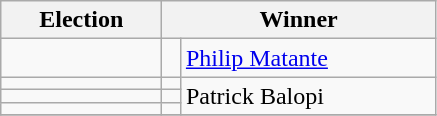<table class=wikitable>
<tr>
<th width=100>Election</th>
<th width=175 colspan=2>Winner</th>
</tr>
<tr>
<td></td>
<td bgcolor=></td>
<td><a href='#'>Philip Matante</a></td>
</tr>
<tr>
<td></td>
<td width=5 bgcolor=></td>
<td rowspan=3>Patrick Balopi</td>
</tr>
<tr>
<td></td>
<td bgcolor=></td>
</tr>
<tr>
<td></td>
<td bgcolor=></td>
</tr>
<tr>
</tr>
</table>
